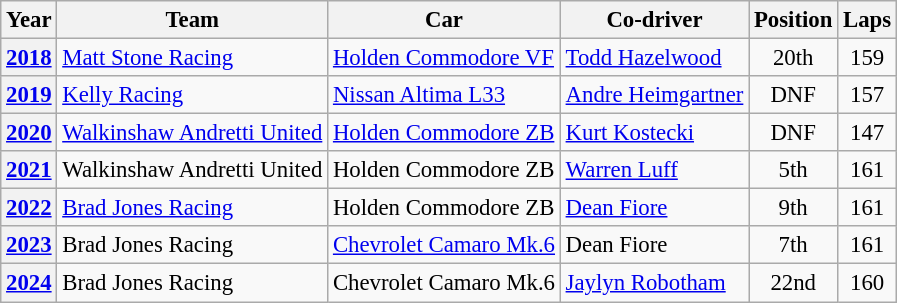<table class="wikitable" style="font-size: 95%;">
<tr>
<th>Year</th>
<th>Team</th>
<th>Car</th>
<th>Co-driver</th>
<th>Position</th>
<th>Laps</th>
</tr>
<tr>
<th><a href='#'>2018</a></th>
<td><a href='#'>Matt Stone Racing</a></td>
<td><a href='#'>Holden Commodore VF</a></td>
<td> <a href='#'>Todd Hazelwood</a></td>
<td align="center">20th</td>
<td align="center">159</td>
</tr>
<tr>
<th><a href='#'>2019</a></th>
<td><a href='#'>Kelly Racing</a></td>
<td><a href='#'>Nissan Altima L33</a></td>
<td> <a href='#'>Andre Heimgartner</a></td>
<td align="center">DNF</td>
<td align="center">157</td>
</tr>
<tr>
<th><a href='#'>2020</a></th>
<td><a href='#'>Walkinshaw Andretti United</a></td>
<td><a href='#'>Holden Commodore ZB</a></td>
<td> <a href='#'>Kurt Kostecki</a></td>
<td align="center">DNF</td>
<td align="center">147</td>
</tr>
<tr>
<th><a href='#'>2021</a></th>
<td>Walkinshaw Andretti United</td>
<td>Holden Commodore ZB</td>
<td> <a href='#'>Warren Luff</a></td>
<td align="center">5th</td>
<td align="center">161</td>
</tr>
<tr>
<th><a href='#'>2022</a></th>
<td><a href='#'>Brad Jones Racing</a></td>
<td>Holden Commodore ZB</td>
<td> <a href='#'>Dean Fiore</a></td>
<td align="center">9th</td>
<td align="center">161</td>
</tr>
<tr>
<th><a href='#'>2023</a></th>
<td>Brad Jones Racing</td>
<td><a href='#'>Chevrolet Camaro Mk.6</a></td>
<td> Dean Fiore</td>
<td align="center">7th</td>
<td align="center">161</td>
</tr>
<tr>
<th><a href='#'>2024</a></th>
<td>Brad Jones Racing</td>
<td>Chevrolet Camaro Mk.6</td>
<td> <a href='#'>Jaylyn Robotham</a></td>
<td align="center">22nd</td>
<td align="center">160</td>
</tr>
</table>
